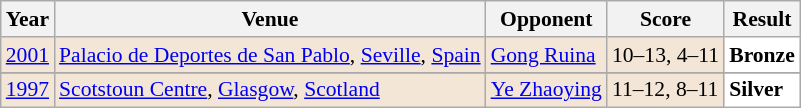<table class="sortable wikitable" style="font-size: 90%;">
<tr>
<th>Year</th>
<th>Venue</th>
<th>Opponent</th>
<th>Score</th>
<th>Result</th>
</tr>
<tr style="background:#F3E6D7">
<td align="center"><a href='#'>2001</a></td>
<td align="left"><a href='#'>Palacio de Deportes de San Pablo</a>, <a href='#'>Seville</a>, <a href='#'>Spain</a></td>
<td align="left"> <a href='#'>Gong Ruina</a></td>
<td align="left">10–13, 4–11</td>
<td style="text-align:left; background:white"> <strong>Bronze</strong></td>
</tr>
<tr>
</tr>
<tr style="background:#F3E6D7">
<td align="center"><a href='#'>1997</a></td>
<td align="left"><a href='#'>Scotstoun Centre</a>, <a href='#'>Glasgow</a>, <a href='#'>Scotland</a></td>
<td align="left"> <a href='#'>Ye Zhaoying</a></td>
<td align="left">11–12, 8–11</td>
<td style="text-align:left; background:white"> <strong>Silver</strong></td>
</tr>
</table>
